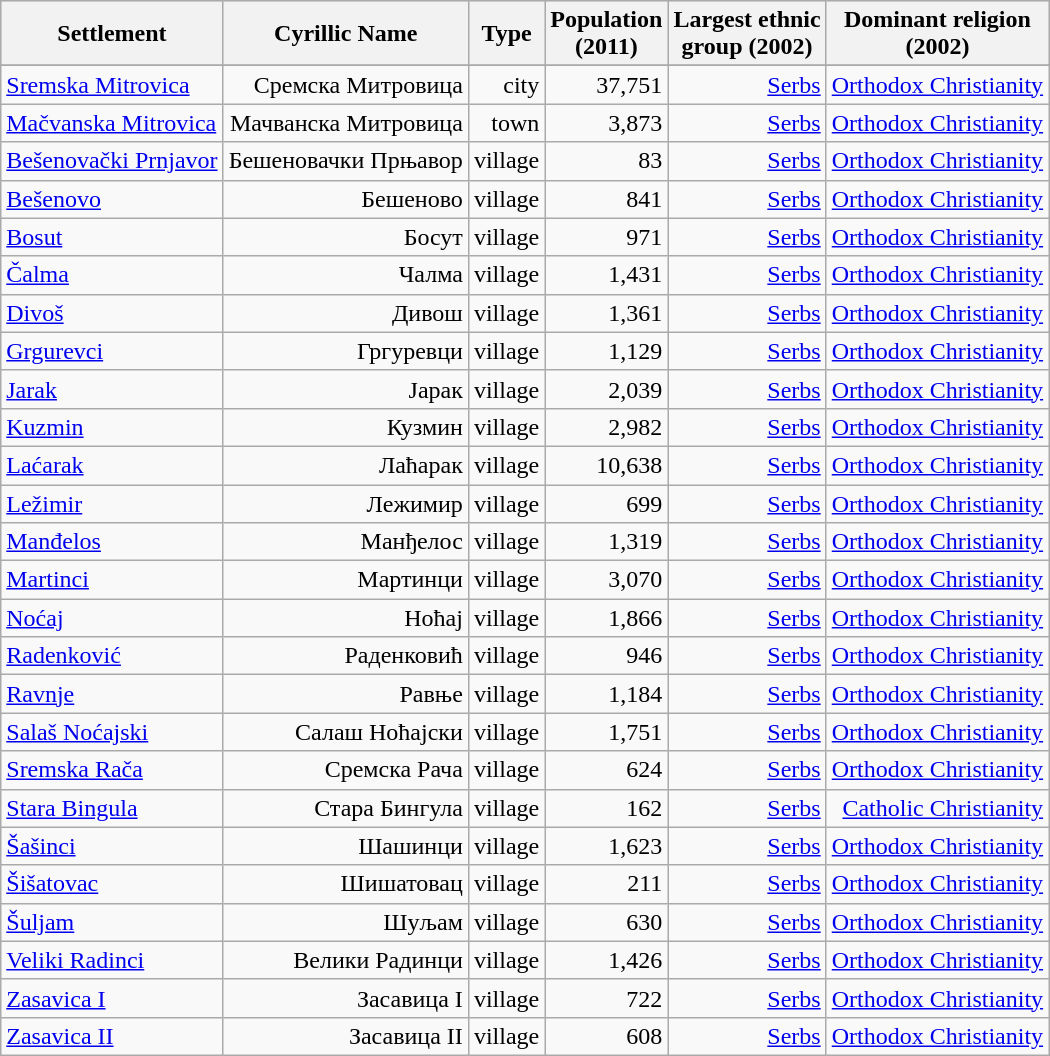<table class="wikitable" style="text-align: right;">
<tr bgcolor="#e0e0e0">
<th rowspan="1">Settlement</th>
<th colspan="1">Cyrillic Name</th>
<th colspan="1">Type</th>
<th colspan="1">Population<br>(2011)</th>
<th colspan="1">Largest ethnic<br>group (2002)</th>
<th colspan="1">Dominant religion<br>(2002)</th>
</tr>
<tr bgcolor="#e0e0e0">
</tr>
<tr>
<td align="left"><a href='#'>Sremska Mitrovica</a></td>
<td>Сремска Митровица</td>
<td>city</td>
<td>37,751</td>
<td><a href='#'>Serbs</a></td>
<td><a href='#'>Orthodox Christianity</a></td>
</tr>
<tr>
<td align="left"><a href='#'>Mačvanska Mitrovica</a></td>
<td>Мачванска Митровица</td>
<td>town</td>
<td>3,873</td>
<td><a href='#'>Serbs</a></td>
<td><a href='#'>Orthodox Christianity</a></td>
</tr>
<tr>
<td align="left"><a href='#'>Bešenovački Prnjavor</a></td>
<td>Бешеновачки Прњавор</td>
<td>village</td>
<td>83</td>
<td><a href='#'>Serbs</a></td>
<td><a href='#'>Orthodox Christianity</a></td>
</tr>
<tr>
<td align="left"><a href='#'>Bešenovo</a></td>
<td>Бешеново</td>
<td>village</td>
<td>841</td>
<td><a href='#'>Serbs</a></td>
<td><a href='#'>Orthodox Christianity</a></td>
</tr>
<tr>
<td align="left"><a href='#'>Bosut</a></td>
<td>Босут</td>
<td>village</td>
<td>971</td>
<td><a href='#'>Serbs</a></td>
<td><a href='#'>Orthodox Christianity</a></td>
</tr>
<tr>
<td align="left"><a href='#'>Čalma</a></td>
<td>Чалма</td>
<td>village</td>
<td>1,431</td>
<td><a href='#'>Serbs</a></td>
<td><a href='#'>Orthodox Christianity</a></td>
</tr>
<tr>
<td align="left"><a href='#'>Divoš</a></td>
<td>Дивош</td>
<td>village</td>
<td>1,361</td>
<td><a href='#'>Serbs</a></td>
<td><a href='#'>Orthodox Christianity</a></td>
</tr>
<tr>
<td align="left"><a href='#'>Grgurevci</a></td>
<td>Гргуревци</td>
<td>village</td>
<td>1,129</td>
<td><a href='#'>Serbs</a></td>
<td><a href='#'>Orthodox Christianity</a></td>
</tr>
<tr>
<td align="left"><a href='#'>Jarak</a></td>
<td>Јарак</td>
<td>village</td>
<td>2,039</td>
<td><a href='#'>Serbs</a></td>
<td><a href='#'>Orthodox Christianity</a></td>
</tr>
<tr>
<td align="left"><a href='#'>Kuzmin</a></td>
<td>Кузмин</td>
<td>village</td>
<td>2,982</td>
<td><a href='#'>Serbs</a></td>
<td><a href='#'>Orthodox Christianity</a></td>
</tr>
<tr>
<td align="left"><a href='#'>Laćarak</a></td>
<td>Лаћарак</td>
<td>village</td>
<td>10,638</td>
<td><a href='#'>Serbs</a></td>
<td><a href='#'>Orthodox Christianity</a></td>
</tr>
<tr>
<td align="left"><a href='#'>Ležimir</a></td>
<td>Лежимир</td>
<td>village</td>
<td>699</td>
<td><a href='#'>Serbs</a></td>
<td><a href='#'>Orthodox Christianity</a></td>
</tr>
<tr>
<td align="left"><a href='#'>Manđelos</a></td>
<td>Манђелос</td>
<td>village</td>
<td>1,319</td>
<td><a href='#'>Serbs</a></td>
<td><a href='#'>Orthodox Christianity</a></td>
</tr>
<tr>
<td align="left"><a href='#'>Martinci</a></td>
<td>Мартинци</td>
<td>village</td>
<td>3,070</td>
<td><a href='#'>Serbs</a></td>
<td><a href='#'>Orthodox Christianity</a></td>
</tr>
<tr>
<td align="left"><a href='#'>Noćaj</a></td>
<td>Ноћај</td>
<td>village</td>
<td>1,866</td>
<td><a href='#'>Serbs</a></td>
<td><a href='#'>Orthodox Christianity</a></td>
</tr>
<tr>
<td align="left"><a href='#'>Radenković</a></td>
<td>Раденковић</td>
<td>village</td>
<td>946</td>
<td><a href='#'>Serbs</a></td>
<td><a href='#'>Orthodox Christianity</a></td>
</tr>
<tr>
<td align="left"><a href='#'>Ravnje</a></td>
<td>Равње</td>
<td>village</td>
<td>1,184</td>
<td><a href='#'>Serbs</a></td>
<td><a href='#'>Orthodox Christianity</a></td>
</tr>
<tr>
<td align="left"><a href='#'>Salaš Noćajski</a></td>
<td>Салаш Ноћајски</td>
<td>village</td>
<td>1,751</td>
<td><a href='#'>Serbs</a></td>
<td><a href='#'>Orthodox Christianity</a></td>
</tr>
<tr>
<td align="left"><a href='#'>Sremska Rača</a></td>
<td>Сремска Рача</td>
<td>village</td>
<td>624</td>
<td><a href='#'>Serbs</a></td>
<td><a href='#'>Orthodox Christianity</a></td>
</tr>
<tr>
<td align="left"><a href='#'>Stara Bingula</a></td>
<td>Стара Бингула</td>
<td>village</td>
<td>162</td>
<td><a href='#'>Serbs</a></td>
<td><a href='#'>Catholic Christianity</a></td>
</tr>
<tr>
<td align="left"><a href='#'>Šašinci</a></td>
<td>Шашинци</td>
<td>village</td>
<td>1,623</td>
<td><a href='#'>Serbs</a></td>
<td><a href='#'>Orthodox Christianity</a></td>
</tr>
<tr>
<td align="left"><a href='#'>Šišatovac</a></td>
<td>Шишатовац</td>
<td>village</td>
<td>211</td>
<td><a href='#'>Serbs</a></td>
<td><a href='#'>Orthodox Christianity</a></td>
</tr>
<tr>
<td align="left"><a href='#'>Šuljam</a></td>
<td>Шуљам</td>
<td>village</td>
<td>630</td>
<td><a href='#'>Serbs</a></td>
<td><a href='#'>Orthodox Christianity</a></td>
</tr>
<tr>
<td align="left"><a href='#'>Veliki Radinci</a></td>
<td>Велики Радинци</td>
<td>village</td>
<td>1,426</td>
<td><a href='#'>Serbs</a></td>
<td><a href='#'>Orthodox Christianity</a></td>
</tr>
<tr>
<td align="left"><a href='#'>Zasavica I</a></td>
<td>Засавица I</td>
<td>village</td>
<td>722</td>
<td><a href='#'>Serbs</a></td>
<td><a href='#'>Orthodox Christianity</a></td>
</tr>
<tr>
<td align="left"><a href='#'>Zasavica II</a></td>
<td>Засавица II</td>
<td>village</td>
<td>608</td>
<td><a href='#'>Serbs</a></td>
<td><a href='#'>Orthodox Christianity</a></td>
</tr>
</table>
